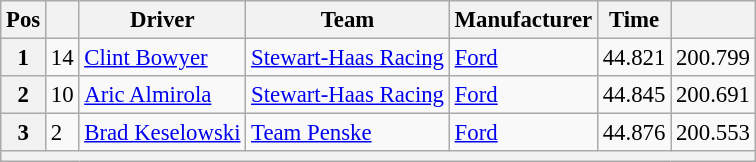<table class="wikitable" style="font-size:95%">
<tr>
<th>Pos</th>
<th></th>
<th>Driver</th>
<th>Team</th>
<th>Manufacturer</th>
<th>Time</th>
<th></th>
</tr>
<tr>
<th>1</th>
<td>14</td>
<td><a href='#'>Clint Bowyer</a></td>
<td><a href='#'>Stewart-Haas Racing</a></td>
<td><a href='#'>Ford</a></td>
<td>44.821</td>
<td>200.799</td>
</tr>
<tr>
<th>2</th>
<td>10</td>
<td><a href='#'>Aric Almirola</a></td>
<td><a href='#'>Stewart-Haas Racing</a></td>
<td><a href='#'>Ford</a></td>
<td>44.845</td>
<td>200.691</td>
</tr>
<tr>
<th>3</th>
<td>2</td>
<td><a href='#'>Brad Keselowski</a></td>
<td><a href='#'>Team Penske</a></td>
<td><a href='#'>Ford</a></td>
<td>44.876</td>
<td>200.553</td>
</tr>
<tr>
<th colspan="7"></th>
</tr>
</table>
